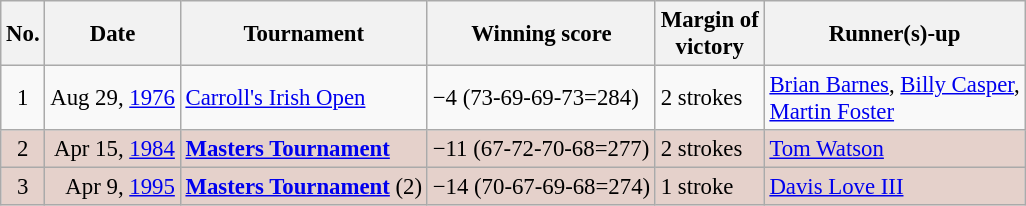<table class="wikitable" style="font-size:95%;">
<tr>
<th>No.</th>
<th>Date</th>
<th>Tournament</th>
<th>Winning score</th>
<th>Margin of<br>victory</th>
<th>Runner(s)-up</th>
</tr>
<tr>
<td align=center>1</td>
<td align=right>Aug 29, <a href='#'>1976</a></td>
<td><a href='#'>Carroll's Irish Open</a></td>
<td>−4 (73-69-69-73=284)</td>
<td>2 strokes</td>
<td> <a href='#'>Brian Barnes</a>,  <a href='#'>Billy Casper</a>,<br> <a href='#'>Martin Foster</a></td>
</tr>
<tr style="background:#e5d1cb;">
<td align=center>2</td>
<td align=right>Apr 15, <a href='#'>1984</a></td>
<td><strong><a href='#'>Masters Tournament</a></strong></td>
<td>−11 (67-72-70-68=277)</td>
<td>2 strokes</td>
<td> <a href='#'>Tom Watson</a></td>
</tr>
<tr style="background:#e5d1cb;">
<td align=center>3</td>
<td align=right>Apr 9, <a href='#'>1995</a></td>
<td><strong><a href='#'>Masters Tournament</a></strong> (2)</td>
<td>−14 (70-67-69-68=274)</td>
<td>1 stroke</td>
<td> <a href='#'>Davis Love III</a></td>
</tr>
</table>
